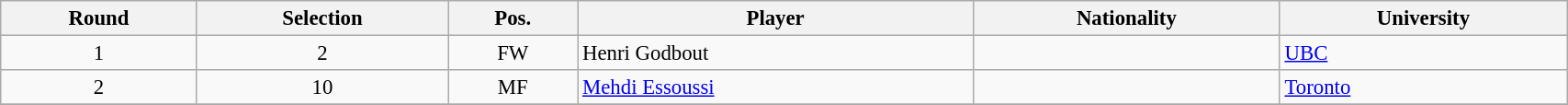<table class="wikitable sortable" style="width:90%; text-align:center; font-size:95%; text-align:left;">
<tr>
<th>Round</th>
<th>Selection</th>
<th>Pos.</th>
<th>Player</th>
<th>Nationality</th>
<th>University</th>
</tr>
<tr>
<td align=center>1</td>
<td align=center>2</td>
<td align=center>FW</td>
<td>Henri Godbout</td>
<td></td>
<td><a href='#'>UBC</a></td>
</tr>
<tr>
<td align=center>2</td>
<td align=center>10</td>
<td align=center>MF</td>
<td><a href='#'>Mehdi Essoussi</a></td>
<td></td>
<td><a href='#'>Toronto</a></td>
</tr>
<tr>
</tr>
</table>
